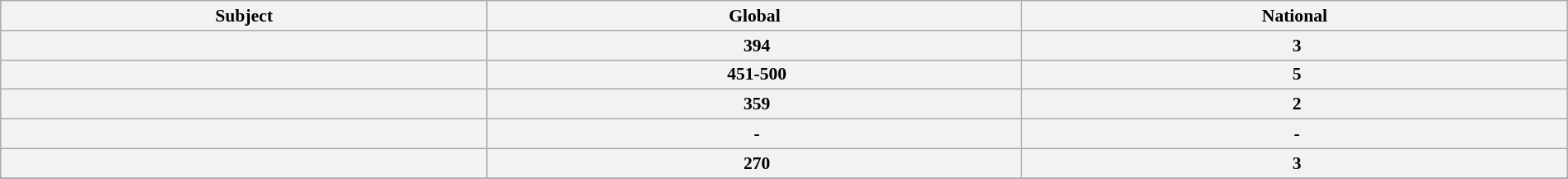<table class="wikitable sortable" style="width: 100%; font-size: 90%">
<tr>
<th>Subject</th>
<th>Global</th>
<th>National</th>
</tr>
<tr>
<th></th>
<th data-sort-value="394"> 394</th>
<th data-sort-value="3"> 3</th>
</tr>
<tr>
<th></th>
<th data-sort-value="451-500"> 451-500</th>
<th data-sort-value="5"> 5</th>
</tr>
<tr>
<th></th>
<th data-sort-value="359"> 359</th>
<th data-sort-value="2"> 2</th>
</tr>
<tr>
<th></th>
<th data-sort-value="-"> -</th>
<th data-sort-value="-"> -</th>
</tr>
<tr>
<th></th>
<th data-sort-value="270"> 270</th>
<th data-sort-value="3"> 3</th>
</tr>
<tr>
</tr>
</table>
